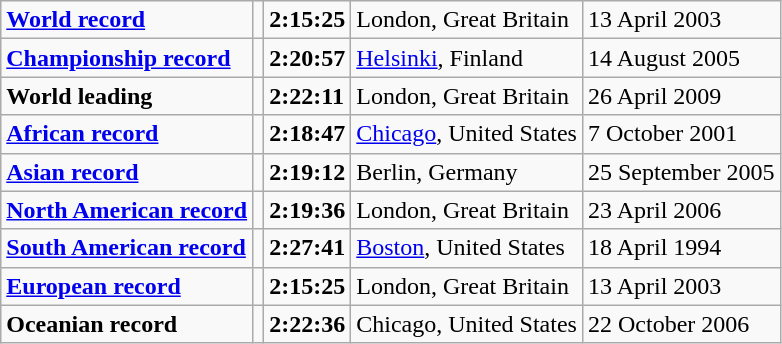<table class="wikitable">
<tr>
<td><strong><a href='#'>World record</a></strong></td>
<td></td>
<td><strong>2:15:25</strong></td>
<td>London, Great Britain</td>
<td>13 April 2003</td>
</tr>
<tr>
<td><strong><a href='#'>Championship record</a></strong></td>
<td></td>
<td><strong>2:20:57</strong></td>
<td><a href='#'>Helsinki</a>, Finland</td>
<td>14 August 2005</td>
</tr>
<tr>
<td><strong>World leading</strong></td>
<td></td>
<td><strong>2:22:11</strong></td>
<td>London, Great Britain</td>
<td>26 April 2009</td>
</tr>
<tr>
<td><strong><a href='#'>African record</a></strong></td>
<td></td>
<td><strong>2:18:47</strong></td>
<td><a href='#'>Chicago</a>, United States</td>
<td>7 October 2001</td>
</tr>
<tr>
<td><strong><a href='#'>Asian record</a></strong></td>
<td></td>
<td><strong>2:19:12</strong></td>
<td>Berlin,  Germany</td>
<td>25 September 2005</td>
</tr>
<tr>
<td><strong><a href='#'>North American record</a></strong></td>
<td></td>
<td><strong>2:19:36</strong></td>
<td>London, Great Britain</td>
<td>23 April 2006</td>
</tr>
<tr>
<td><strong><a href='#'>South American record</a></strong></td>
<td></td>
<td><strong>2:27:41</strong></td>
<td><a href='#'>Boston</a>, United States</td>
<td>18 April 1994</td>
</tr>
<tr>
<td><strong><a href='#'>European record</a></strong></td>
<td></td>
<td><strong>2:15:25</strong></td>
<td>London, Great Britain</td>
<td>13 April 2003</td>
</tr>
<tr>
<td><strong>Oceanian record</strong></td>
<td></td>
<td><strong>2:22:36</strong></td>
<td>Chicago, United States</td>
<td>22 October 2006</td>
</tr>
</table>
